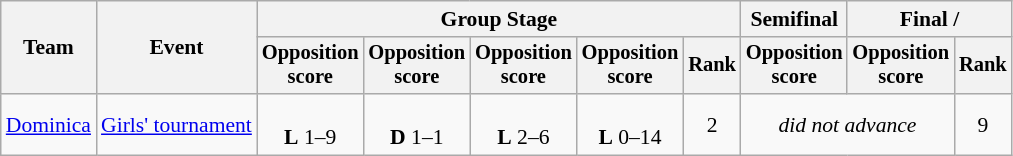<table class=wikitable style=font-size:90%;text-align:center>
<tr>
<th rowspan=2>Team</th>
<th rowspan=2>Event</th>
<th colspan=5>Group Stage</th>
<th>Semifinal</th>
<th colspan=2>Final / </th>
</tr>
<tr style=font-size:95%>
<th>Opposition<br>score</th>
<th>Opposition<br>score</th>
<th>Opposition<br>score</th>
<th>Opposition<br>score</th>
<th>Rank</th>
<th>Opposition<br>score</th>
<th>Opposition<br>score</th>
<th>Rank</th>
</tr>
<tr>
<td align=left><a href='#'>Dominica</a></td>
<td align=left><a href='#'>Girls' tournament</a></td>
<td><br><strong>L</strong> 1–9</td>
<td><br><strong>D</strong> 1–1</td>
<td><br><strong>L</strong> 2–6</td>
<td><br><strong>L</strong> 0–14</td>
<td>2</td>
<td colspan=2><em>did not advance</em></td>
<td>9</td>
</tr>
</table>
